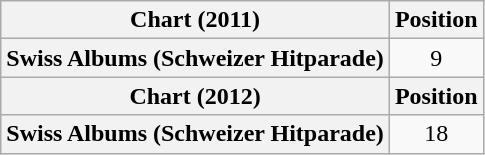<table class="wikitable plainrowheaders" style="text-align:center">
<tr>
<th scope="col">Chart (2011)</th>
<th scope="col">Position</th>
</tr>
<tr>
<th scope="row">Swiss Albums (Schweizer Hitparade)</th>
<td>9</td>
</tr>
<tr>
<th scope="col">Chart (2012)</th>
<th scope="col">Position</th>
</tr>
<tr>
<th scope="row">Swiss Albums (Schweizer Hitparade)</th>
<td>18</td>
</tr>
</table>
